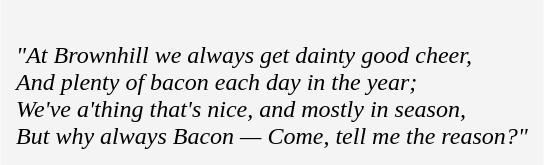<table cellpadding=10 border="0" align=center>
<tr>
<td bgcolor=#f4f4f4><br><em>"At Brownhill we always get dainty good cheer,</em><br> 
<em>And plenty of bacon each day in the year;</em><br> 
<em>We've a'thing that's nice, and mostly in season,</em><br> 
<em>But why always Bacon — Come, tell me the reason?"</em><br></td>
</tr>
</table>
